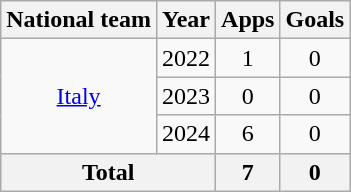<table class="wikitable" style="text-align:center">
<tr>
<th>National team</th>
<th>Year</th>
<th>Apps</th>
<th>Goals</th>
</tr>
<tr>
<td rowspan="3"><a href='#'>Italy</a></td>
<td>2022</td>
<td>1</td>
<td>0</td>
</tr>
<tr>
<td>2023</td>
<td>0</td>
<td>0</td>
</tr>
<tr>
<td>2024</td>
<td>6</td>
<td>0</td>
</tr>
<tr>
<th colspan="2">Total</th>
<th>7</th>
<th>0</th>
</tr>
</table>
